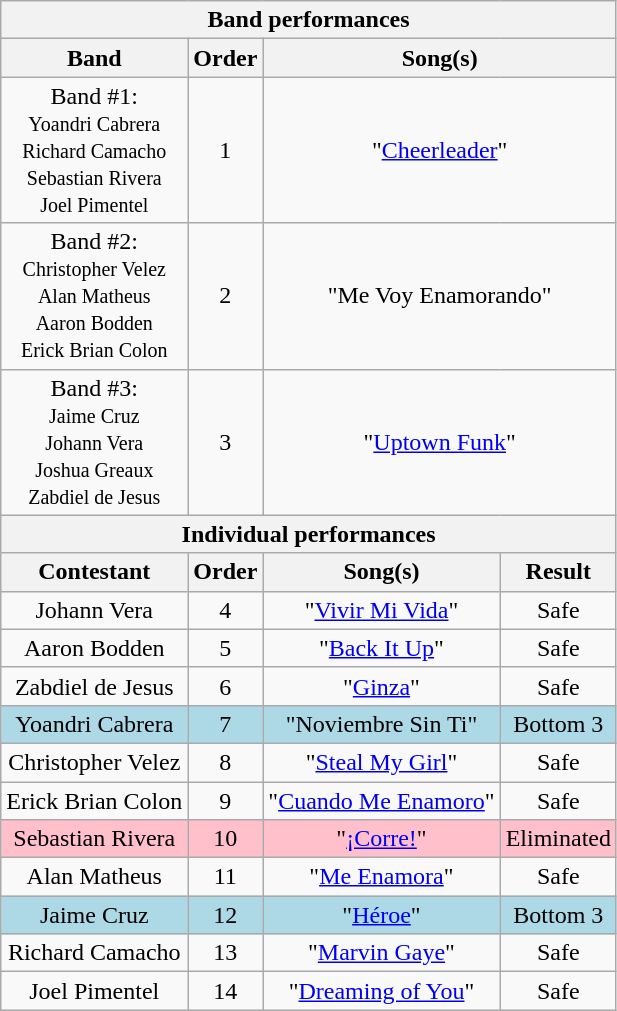<table class="wikitable plainrowheaders" style="text-align:center;">
<tr>
<th colspan="4">Band performances</th>
</tr>
<tr>
<th scope="col">Band</th>
<th scope="col">Order</th>
<th colspan=2>Song(s)</th>
</tr>
<tr>
<td>Band #1:<br><small>Yoandri Cabrera<br>Richard Camacho<br>Sebastian Rivera<br>Joel Pimentel</small></td>
<td>1</td>
<td colspan=2>"<a href='#'>Cheerleader</a>"</td>
</tr>
<tr>
<td>Band #2:<br><small>Christopher Velez<br>Alan Matheus<br>Aaron Bodden<br>Erick Brian Colon</small></td>
<td>2</td>
<td colspan=2>"Me Voy Enamorando"</td>
</tr>
<tr>
<td>Band #3:<br><small>Jaime Cruz<br>Johann Vera<br>Joshua Greaux<br>Zabdiel de Jesus</small></td>
<td>3</td>
<td colspan=2>"<a href='#'>Uptown Funk</a>"</td>
</tr>
<tr>
<th colspan="4">Individual performances</th>
</tr>
<tr>
<th scope="col">Contestant</th>
<th scope="col">Order</th>
<th scope="col">Song(s)</th>
<th scope="col">Result</th>
</tr>
<tr>
<td>Johann Vera</td>
<td>4</td>
<td>"<a href='#'>Vivir Mi Vida</a>"</td>
<td>Safe</td>
</tr>
<tr>
<td>Aaron Bodden</td>
<td>5</td>
<td>"<a href='#'>Back It Up</a>"</td>
<td>Safe</td>
</tr>
<tr>
<td>Zabdiel de Jesus</td>
<td>6</td>
<td>"<a href='#'>Ginza</a>"</td>
<td>Safe</td>
</tr>
<tr bgcolor=lightblue>
<td>Yoandri Cabrera</td>
<td>7</td>
<td>"Noviembre Sin Ti"</td>
<td>Bottom 3</td>
</tr>
<tr>
<td>Christopher Velez</td>
<td>8</td>
<td>"<a href='#'>Steal My Girl</a>"</td>
<td>Safe</td>
</tr>
<tr>
<td>Erick Brian Colon</td>
<td>9</td>
<td>"<a href='#'>Cuando Me Enamoro</a>"</td>
<td>Safe</td>
</tr>
<tr bgcolor=pink>
<td>Sebastian Rivera</td>
<td>10</td>
<td>"<a href='#'>¡Corre!</a>"</td>
<td>Eliminated</td>
</tr>
<tr>
<td>Alan Matheus</td>
<td>11</td>
<td>"<a href='#'>Me Enamora</a>"</td>
<td>Safe</td>
</tr>
<tr bgcolor=lightblue>
<td>Jaime Cruz</td>
<td>12</td>
<td>"<a href='#'>Héroe</a>"</td>
<td>Bottom 3</td>
</tr>
<tr>
<td>Richard Camacho</td>
<td>13</td>
<td>"<a href='#'>Marvin Gaye</a>"</td>
<td>Safe</td>
</tr>
<tr>
<td>Joel Pimentel</td>
<td>14</td>
<td>"<a href='#'>Dreaming of You</a>"</td>
<td>Safe</td>
</tr>
</table>
